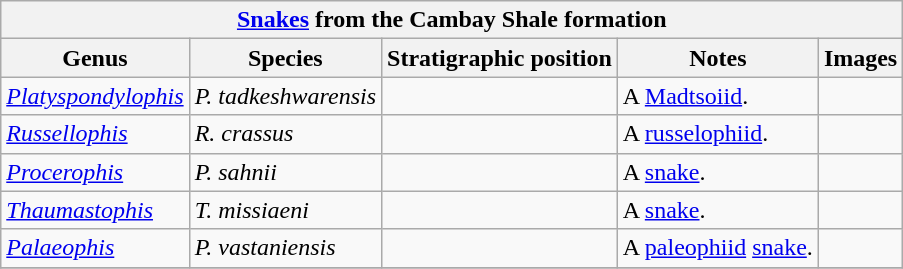<table class="wikitable" align="center">
<tr>
<th colspan="7" align="center"><strong><a href='#'>Snakes</a> from the Cambay Shale formation</strong></th>
</tr>
<tr>
<th>Genus</th>
<th>Species</th>
<th>Stratigraphic position</th>
<th>Notes</th>
<th>Images</th>
</tr>
<tr>
<td><em><a href='#'>Platyspondylophis</a></em></td>
<td><em>P. tadkeshwarensis</em></td>
<td></td>
<td>A <a href='#'>Madtsoiid</a>.</td>
<td></td>
</tr>
<tr>
<td><em><a href='#'>Russellophis</a></em></td>
<td><em>R. crassus</em></td>
<td></td>
<td>A <a href='#'>russelophiid</a>.</td>
<td></td>
</tr>
<tr>
<td><em><a href='#'>Procerophis</a></em></td>
<td><em>P. sahnii</em></td>
<td></td>
<td>A <a href='#'>snake</a>.</td>
<td></td>
</tr>
<tr>
<td><em><a href='#'>Thaumastophis</a></em></td>
<td><em>T. missiaeni</em></td>
<td></td>
<td>A <a href='#'>snake</a>.</td>
<td></td>
</tr>
<tr>
<td><em><a href='#'>Palaeophis</a></em></td>
<td><em>P. vastaniensis</em></td>
<td></td>
<td>A <a href='#'>paleophiid</a> <a href='#'>snake</a>.</td>
<td></td>
</tr>
<tr>
</tr>
</table>
